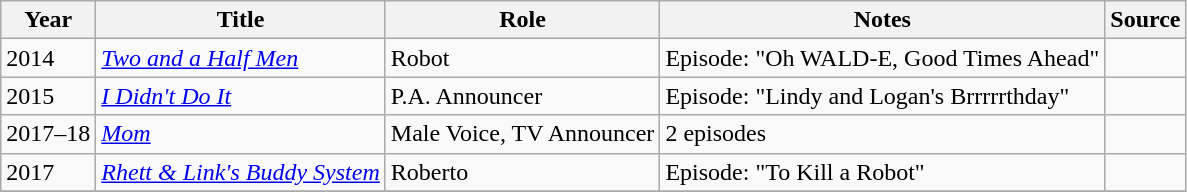<table class="wikitable sortable plainrowheaders">
<tr>
<th>Year</th>
<th>Title</th>
<th>Role</th>
<th class="unsortable">Notes</th>
<th class="unsortable">Source</th>
</tr>
<tr>
<td>2014</td>
<td><em><a href='#'>Two and a Half Men</a></em></td>
<td>Robot</td>
<td>Episode: "Oh WALD-E, Good Times Ahead"</td>
<td></td>
</tr>
<tr>
<td>2015</td>
<td><em><a href='#'>I Didn't Do It</a></em></td>
<td>P.A. Announcer</td>
<td>Episode: "Lindy and Logan's Brrrrrthday"</td>
<td></td>
</tr>
<tr>
<td>2017–18</td>
<td><em><a href='#'>Mom</a></em></td>
<td>Male Voice, TV Announcer</td>
<td>2 episodes</td>
<td></td>
</tr>
<tr>
<td>2017</td>
<td><em><a href='#'>Rhett & Link's Buddy System</a></em></td>
<td>Roberto</td>
<td>Episode: "To Kill a Robot"</td>
<td></td>
</tr>
<tr>
</tr>
</table>
